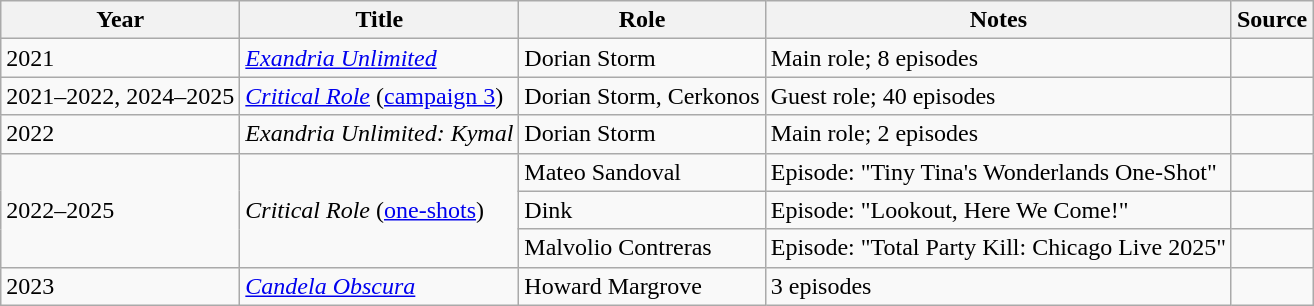<table class="wikitable sortable">
<tr>
<th>Year</th>
<th>Title</th>
<th>Role</th>
<th>Notes</th>
<th>Source</th>
</tr>
<tr>
<td>2021</td>
<td><em><a href='#'>Exandria Unlimited</a></em></td>
<td>Dorian Storm</td>
<td>Main role; 8 episodes</td>
<td><em></em></td>
</tr>
<tr>
<td>2021–2022, 2024–2025</td>
<td><em><a href='#'>Critical Role</a></em> (<a href='#'>campaign 3</a>)</td>
<td>Dorian Storm, Cerkonos</td>
<td>Guest role; 40 episodes</td>
<td></td>
</tr>
<tr>
<td>2022</td>
<td><em>Exandria Unlimited: Kymal</em></td>
<td>Dorian Storm</td>
<td>Main role; 2 episodes</td>
<td></td>
</tr>
<tr>
<td rowspan="3">2022–2025</td>
<td rowspan="3"><em>Critical Role</em> (<a href='#'>one-shots</a>)</td>
<td>Mateo Sandoval</td>
<td>Episode: "Tiny Tina's Wonderlands One-Shot"</td>
<td></td>
</tr>
<tr>
<td>Dink</td>
<td>Episode: "Lookout, Here We Come!"</td>
<td></td>
</tr>
<tr>
<td>Malvolio Contreras</td>
<td>Episode: "Total Party Kill: Chicago Live 2025"</td>
<td></td>
</tr>
<tr>
<td>2023</td>
<td><em><a href='#'>Candela Obscura</a></em></td>
<td>Howard Margrove</td>
<td>3 episodes</td>
<td></td>
</tr>
</table>
